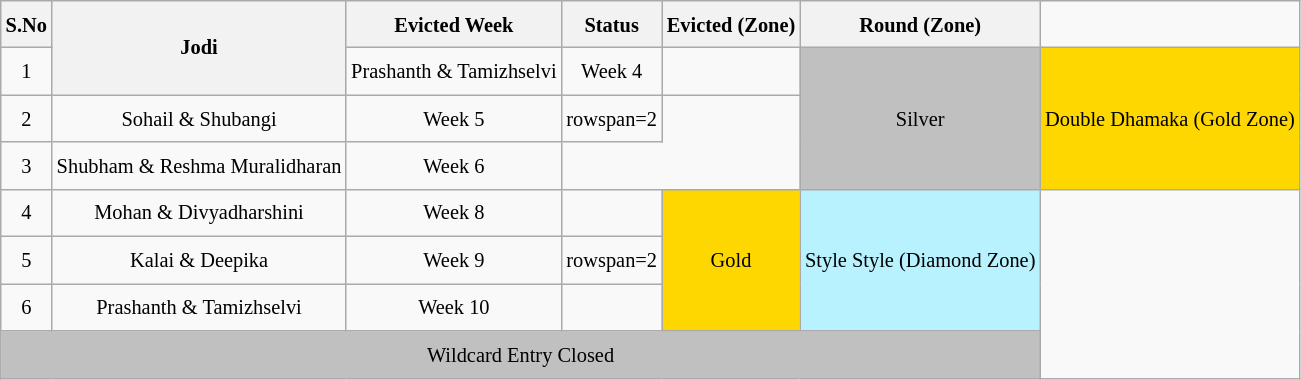<table class = "wikitable sortable" style=" text-align:center; font-size:85%;  line-height:25px; width:auto;">
<tr>
<th colspan="1">S.No</th>
<th rowspan="2">Jodi</th>
<th colspan="1">Evicted Week</th>
<th colspan="1">Status</th>
<th colspan="1">Evicted (Zone)</th>
<th colspan="1">Round (Zone)</th>
</tr>
<tr>
<td>1</td>
<td>Prashanth & Tamizhselvi</td>
<td>Week 4</td>
<td></td>
<td rowspan=3 style="background:#c0c0c0;">Silver</td>
<td rowspan=3 style ="background:#ffd700;">Double Dhamaka (Gold Zone)</td>
</tr>
<tr>
<td>2</td>
<td>Sohail & Shubangi</td>
<td>Week 5</td>
<td>rowspan=2 </td>
</tr>
<tr>
<td>3</td>
<td>Shubham & Reshma Muralidharan</td>
<td>Week 6</td>
</tr>
<tr>
<td>4</td>
<td>Mohan & Divyadharshini</td>
<td>Week 8</td>
<td></td>
<td rowspan=3 style ="background:#ffd700;">Gold</td>
<td rowspan=3 style ="background:#b9f2ff;">Style Style (Diamond Zone)</td>
</tr>
<tr>
<td>5</td>
<td>Kalai & Deepika</td>
<td>Week 9</td>
<td>rowspan=2 </td>
</tr>
<tr>
<td>6</td>
<td>Prashanth & Tamizhselvi</td>
<td>Week 10</td>
</tr>
<tr>
<td colspan=6 style="background:#c0c0c0;">Wildcard Entry Closed</td>
</tr>
</table>
